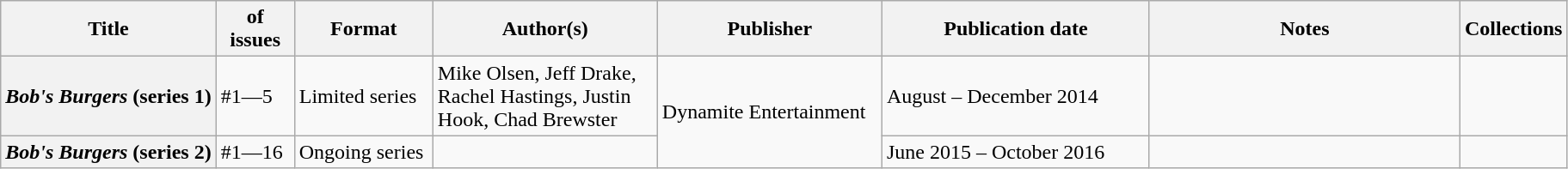<table class="wikitable">
<tr>
<th>Title</th>
<th style="width:40pt"> of issues</th>
<th style="width:75pt">Format</th>
<th style="width:125pt">Author(s)</th>
<th style="width:125pt">Publisher</th>
<th style="width:150pt">Publication date</th>
<th style="width:175pt">Notes</th>
<th>Collections</th>
</tr>
<tr>
<th><em>Bob's Burgers</em> (series 1)</th>
<td>#1—5</td>
<td>Limited series</td>
<td>Mike Olsen, Jeff Drake, Rachel Hastings, Justin Hook, Chad Brewster</td>
<td rowspan="2">Dynamite Entertainment</td>
<td>August – December 2014</td>
<td></td>
<td></td>
</tr>
<tr>
<th><em>Bob's Burgers</em> (series 2)</th>
<td>#1—16</td>
<td>Ongoing series</td>
<td></td>
<td>June 2015 – October 2016</td>
<td></td>
<td></td>
</tr>
</table>
